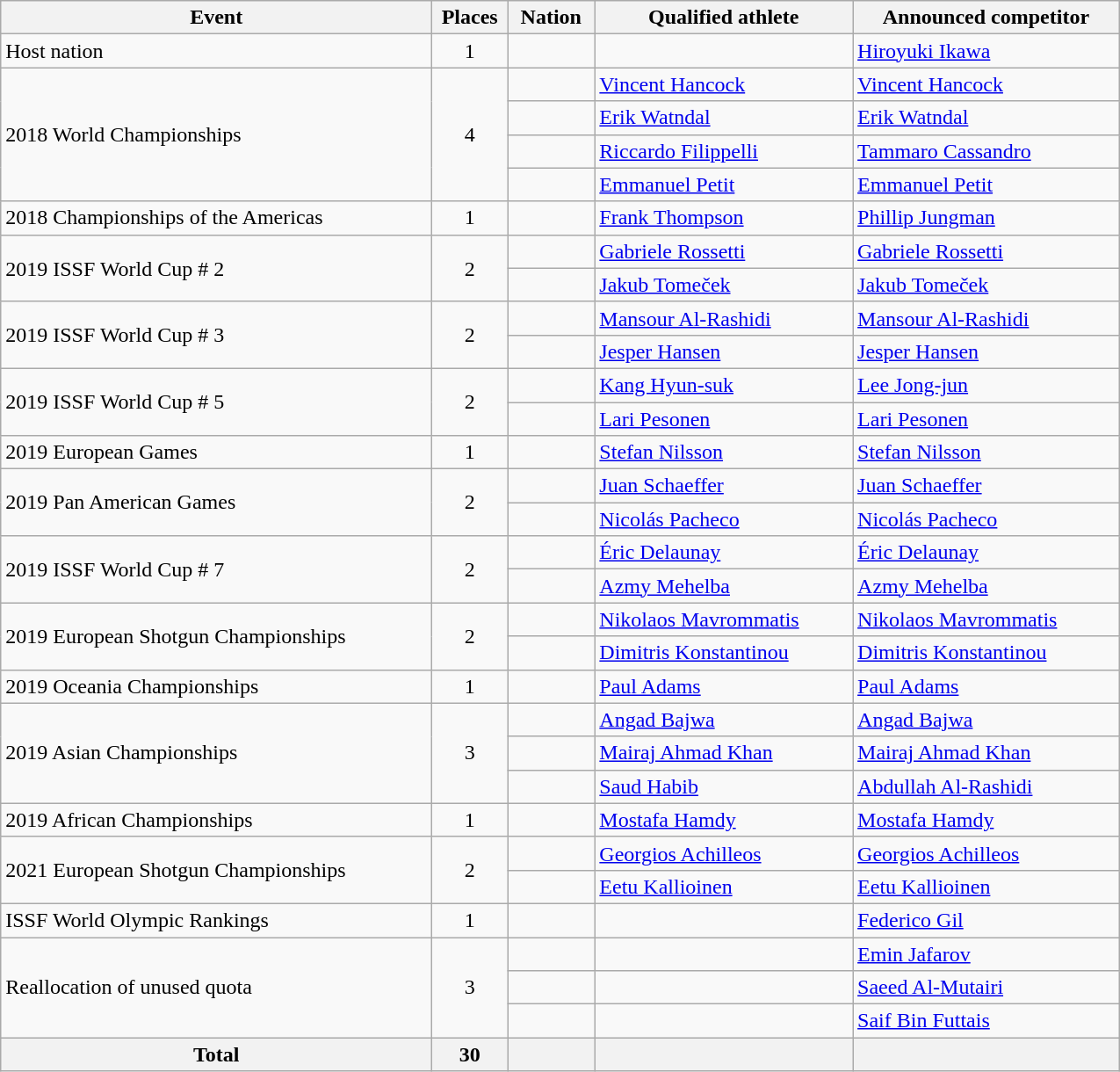<table class=wikitable style="text-align:left" width=850>
<tr>
<th>Event</th>
<th width=50>Places</th>
<th>Nation</th>
<th>Qualified athlete</th>
<th>Announced competitor</th>
</tr>
<tr>
<td>Host nation</td>
<td align=center>1</td>
<td></td>
<td></td>
<td><a href='#'>Hiroyuki Ikawa</a></td>
</tr>
<tr>
<td rowspan="4">2018 World Championships</td>
<td rowspan=4 align=center>4</td>
<td></td>
<td><a href='#'>Vincent Hancock</a></td>
<td><a href='#'>Vincent Hancock</a></td>
</tr>
<tr>
<td></td>
<td><a href='#'>Erik Watndal</a></td>
<td><a href='#'>Erik Watndal</a></td>
</tr>
<tr>
<td></td>
<td><a href='#'>Riccardo Filippelli</a></td>
<td><a href='#'>Tammaro Cassandro</a></td>
</tr>
<tr>
<td></td>
<td><a href='#'>Emmanuel Petit</a></td>
<td><a href='#'>Emmanuel Petit</a></td>
</tr>
<tr>
<td>2018 Championships of the Americas</td>
<td align=center>1</td>
<td></td>
<td><a href='#'>Frank Thompson</a></td>
<td><a href='#'>Phillip Jungman</a></td>
</tr>
<tr>
<td rowspan="2">2019 ISSF World Cup # 2</td>
<td rowspan=2 align=center>2</td>
<td></td>
<td><a href='#'>Gabriele Rossetti</a></td>
<td><a href='#'>Gabriele Rossetti</a></td>
</tr>
<tr>
<td></td>
<td><a href='#'>Jakub Tomeček</a></td>
<td><a href='#'>Jakub Tomeček</a></td>
</tr>
<tr>
<td rowspan="2">2019 ISSF World Cup # 3</td>
<td rowspan=2 align=center>2</td>
<td></td>
<td><a href='#'>Mansour Al-Rashidi</a></td>
<td><a href='#'>Mansour Al-Rashidi</a></td>
</tr>
<tr>
<td></td>
<td><a href='#'>Jesper Hansen</a></td>
<td><a href='#'>Jesper Hansen</a></td>
</tr>
<tr>
<td rowspan="2">2019 ISSF World Cup # 5</td>
<td rowspan=2 align=center>2</td>
<td></td>
<td><a href='#'>Kang Hyun-suk</a></td>
<td><a href='#'>Lee Jong-jun</a></td>
</tr>
<tr>
<td></td>
<td><a href='#'>Lari Pesonen</a></td>
<td><a href='#'>Lari Pesonen</a></td>
</tr>
<tr>
<td>2019 European Games</td>
<td align=center>1</td>
<td></td>
<td><a href='#'>Stefan Nilsson</a></td>
<td><a href='#'>Stefan Nilsson</a></td>
</tr>
<tr>
<td rowspan="2">2019 Pan American Games</td>
<td rowspan=2 align=center>2</td>
<td></td>
<td><a href='#'>Juan Schaeffer</a></td>
<td><a href='#'>Juan Schaeffer</a></td>
</tr>
<tr>
<td></td>
<td><a href='#'>Nicolás Pacheco</a></td>
<td><a href='#'>Nicolás Pacheco</a></td>
</tr>
<tr>
<td rowspan="2">2019 ISSF World Cup # 7</td>
<td rowspan=2 align=center>2</td>
<td></td>
<td><a href='#'>Éric Delaunay</a></td>
<td><a href='#'>Éric Delaunay</a></td>
</tr>
<tr>
<td></td>
<td><a href='#'>Azmy Mehelba</a></td>
<td><a href='#'>Azmy Mehelba</a></td>
</tr>
<tr>
<td rowspan="2">2019 European Shotgun Championships</td>
<td rowspan=2 align=center>2</td>
<td></td>
<td><a href='#'>Nikolaos Mavrommatis</a></td>
<td><a href='#'>Nikolaos Mavrommatis</a></td>
</tr>
<tr>
<td></td>
<td><a href='#'>Dimitris Konstantinou</a></td>
<td><a href='#'>Dimitris Konstantinou</a></td>
</tr>
<tr>
<td>2019 Oceania Championships</td>
<td align=center>1</td>
<td></td>
<td><a href='#'>Paul Adams</a></td>
<td><a href='#'>Paul Adams</a></td>
</tr>
<tr>
<td rowspan=3>2019 Asian Championships</td>
<td rowspan=3 align=center>3</td>
<td></td>
<td><a href='#'>Angad Bajwa</a></td>
<td><a href='#'>Angad Bajwa</a></td>
</tr>
<tr>
<td></td>
<td><a href='#'>Mairaj Ahmad Khan</a></td>
<td><a href='#'>Mairaj Ahmad Khan</a></td>
</tr>
<tr>
<td></td>
<td><a href='#'>Saud Habib</a></td>
<td><a href='#'>Abdullah Al-Rashidi</a></td>
</tr>
<tr>
<td>2019 African Championships</td>
<td align=center>1</td>
<td></td>
<td><a href='#'>Mostafa Hamdy</a></td>
<td><a href='#'>Mostafa Hamdy</a></td>
</tr>
<tr>
<td rowspan=2>2021 European Shotgun Championships</td>
<td rowspan=2 align=center>2</td>
<td></td>
<td><a href='#'>Georgios Achilleos</a></td>
<td><a href='#'>Georgios Achilleos</a></td>
</tr>
<tr>
<td></td>
<td><a href='#'>Eetu Kallioinen</a></td>
<td><a href='#'>Eetu Kallioinen</a></td>
</tr>
<tr>
<td>ISSF World Olympic Rankings</td>
<td align=center>1</td>
<td></td>
<td></td>
<td><a href='#'>Federico Gil</a></td>
</tr>
<tr>
<td rowspan="3">Reallocation of unused quota</td>
<td rowspan="3" align="center">3</td>
<td></td>
<td></td>
<td><a href='#'>Emin Jafarov</a></td>
</tr>
<tr>
<td></td>
<td></td>
<td><a href='#'>Saeed Al-Mutairi</a></td>
</tr>
<tr>
<td></td>
<td></td>
<td><a href='#'>Saif Bin Futtais</a><br></td>
</tr>
<tr>
<th>Total</th>
<th>30</th>
<th></th>
<th></th>
<th></th>
</tr>
</table>
